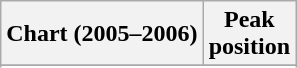<table class="wikitable sortable plainrowheaders" style="text-align:center">
<tr>
<th scope="col">Chart (2005–2006)</th>
<th scope="col">Peak<br>position</th>
</tr>
<tr>
</tr>
<tr>
</tr>
<tr>
</tr>
</table>
